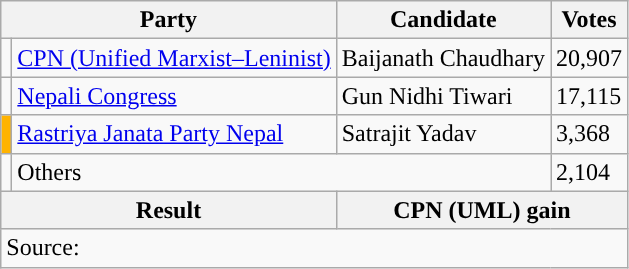<table class="wikitable">
<tr>
<th colspan="2">Party</th>
<th>Candidate</th>
<th>Votes</th>
</tr>
<tr>
<td style="background-color:"></td>
<td><a href='#'>CPN (Unified Marxist–Leninist)</a></td>
<td>Baijanath Chaudhary</td>
<td>20,907</td>
</tr>
<tr>
<td style="background-color:"></td>
<td><a href='#'>Nepali Congress</a></td>
<td>Gun Nidhi Tiwari</td>
<td>17,115</td>
</tr>
<tr>
<td style="background-color:#FFb300"></td>
<td><a href='#'>Rastriya Janata Party Nepal</a></td>
<td>Satrajit Yadav</td>
<td>3,368</td>
</tr>
<tr>
<td></td>
<td colspan="2">Others</td>
<td>2,104</td>
</tr>
<tr>
<th colspan="2">Result</th>
<th colspan="2">CPN (UML) gain</th>
</tr>
<tr>
<td colspan="4">Source: </td>
</tr>
</table>
